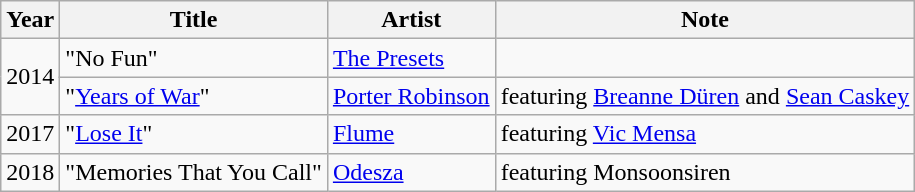<table class="wikitable">
<tr>
<th>Year</th>
<th>Title</th>
<th>Artist</th>
<th>Note</th>
</tr>
<tr>
<td rowspan="2">2014</td>
<td>"No Fun"</td>
<td><a href='#'>The Presets</a></td>
<td></td>
</tr>
<tr>
<td>"<a href='#'>Years of War</a>"</td>
<td><a href='#'>Porter Robinson</a></td>
<td>featuring <a href='#'>Breanne Düren</a> and <a href='#'>Sean Caskey</a></td>
</tr>
<tr>
<td>2017</td>
<td>"<a href='#'>Lose It</a>"</td>
<td><a href='#'>Flume</a></td>
<td>featuring <a href='#'>Vic Mensa</a></td>
</tr>
<tr>
<td>2018</td>
<td>"Memories That You Call"</td>
<td><a href='#'>Odesza</a></td>
<td>featuring Monsoonsiren</td>
</tr>
</table>
